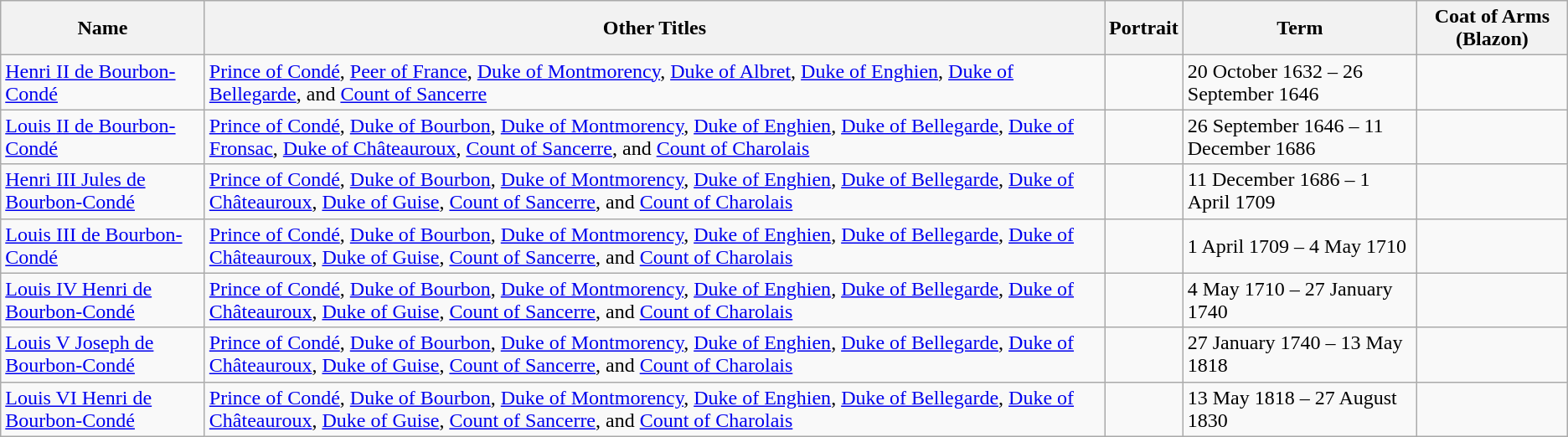<table class="wikitable">
<tr>
<th>Name</th>
<th>Other Titles</th>
<th>Portrait</th>
<th>Term</th>
<th>Coat of Arms (Blazon)</th>
</tr>
<tr>
<td><a href='#'>Henri II de Bourbon-Condé</a></td>
<td><a href='#'>Prince of Condé</a>, <a href='#'>Peer of France</a>, <a href='#'>Duke of Montmorency</a>, <a href='#'>Duke of Albret</a>, <a href='#'>Duke of Enghien</a>, <a href='#'>Duke of Bellegarde</a>, and <a href='#'>Count of Sancerre</a></td>
<td></td>
<td>20 October 1632 – 26 September 1646</td>
<td></td>
</tr>
<tr>
<td><a href='#'>Louis <abbr>II</abbr> de Bourbon-Condé</a></td>
<td><a href='#'>Prince of Condé</a>, <a href='#'>Duke of Bourbon</a>, <a href='#'>Duke of Montmorency</a>, <a href='#'>Duke of Enghien</a>, <a href='#'>Duke of Bellegarde</a>, <a href='#'>Duke of Fronsac</a>, <a href='#'>Duke of Châteauroux</a>, <a href='#'>Count of Sancerre</a>, and <a href='#'>Count of Charolais</a></td>
<td></td>
<td>26 September 1646 – 11 December 1686</td>
<td></td>
</tr>
<tr>
<td><a href='#'>Henri III Jules de Bourbon-Condé</a></td>
<td><a href='#'>Prince of Condé</a>, <a href='#'>Duke of Bourbon</a>, <a href='#'>Duke of Montmorency</a>, <a href='#'>Duke of Enghien</a>, <a href='#'>Duke of Bellegarde</a>, <a href='#'>Duke of Châteauroux</a>, <a href='#'>Duke of Guise</a>, <a href='#'>Count of Sancerre</a>, and <a href='#'>Count of Charolais</a></td>
<td></td>
<td>11 December 1686 – 1 April 1709</td>
<td></td>
</tr>
<tr>
<td><a href='#'>Louis III de Bourbon-Condé</a></td>
<td><a href='#'>Prince of Condé</a>, <a href='#'>Duke of Bourbon</a>, <a href='#'>Duke of Montmorency</a>, <a href='#'>Duke of Enghien</a>, <a href='#'>Duke of Bellegarde</a>, <a href='#'>Duke of Châteauroux</a>, <a href='#'>Duke of Guise</a>, <a href='#'>Count of Sancerre</a>, and <a href='#'>Count of Charolais</a></td>
<td></td>
<td>1 April 1709 – 4 May 1710</td>
<td></td>
</tr>
<tr>
<td><a href='#'>Louis IV Henri de Bourbon-Condé</a></td>
<td><a href='#'>Prince of Condé</a>, <a href='#'>Duke of Bourbon</a>, <a href='#'>Duke of Montmorency</a>, <a href='#'>Duke of Enghien</a>, <a href='#'>Duke of Bellegarde</a>, <a href='#'>Duke of Châteauroux</a>, <a href='#'>Duke of Guise</a>, <a href='#'>Count of Sancerre</a>, and <a href='#'>Count of Charolais</a></td>
<td></td>
<td>4 May 1710 – 27 January 1740</td>
<td></td>
</tr>
<tr>
<td><a href='#'>Louis V Joseph de Bourbon-Condé</a></td>
<td><a href='#'>Prince of Condé</a>, <a href='#'>Duke of Bourbon</a>, <a href='#'>Duke of Montmorency</a>, <a href='#'>Duke of Enghien</a>, <a href='#'>Duke of Bellegarde</a>, <a href='#'>Duke of Châteauroux</a>, <a href='#'>Duke of Guise</a>, <a href='#'>Count of Sancerre</a>, and <a href='#'>Count of Charolais</a></td>
<td></td>
<td>27 January 1740 – 13 May 1818</td>
<td></td>
</tr>
<tr>
<td><a href='#'>Louis VI Henri de Bourbon-Condé</a></td>
<td><a href='#'>Prince of Condé</a>, <a href='#'>Duke of Bourbon</a>, <a href='#'>Duke of Montmorency</a>, <a href='#'>Duke of Enghien</a>, <a href='#'>Duke of Bellegarde</a>, <a href='#'>Duke of Châteauroux</a>, <a href='#'>Duke of Guise</a>, <a href='#'>Count of Sancerre</a>, and <a href='#'>Count of Charolais</a></td>
<td></td>
<td>13 May 1818 – 27 August 1830</td>
<td></td>
</tr>
</table>
